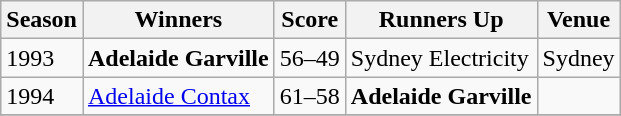<table class="wikitable collapsible">
<tr>
<th>Season</th>
<th>Winners</th>
<th>Score</th>
<th>Runners Up</th>
<th>Venue</th>
</tr>
<tr>
<td>1993 </td>
<td><strong>Adelaide Garville</strong></td>
<td>56–49</td>
<td>Sydney Electricity</td>
<td>Sydney</td>
</tr>
<tr>
<td>1994 </td>
<td><a href='#'>Adelaide Contax</a></td>
<td>61–58</td>
<td><strong>Adelaide Garville</strong></td>
<td></td>
</tr>
<tr>
</tr>
</table>
